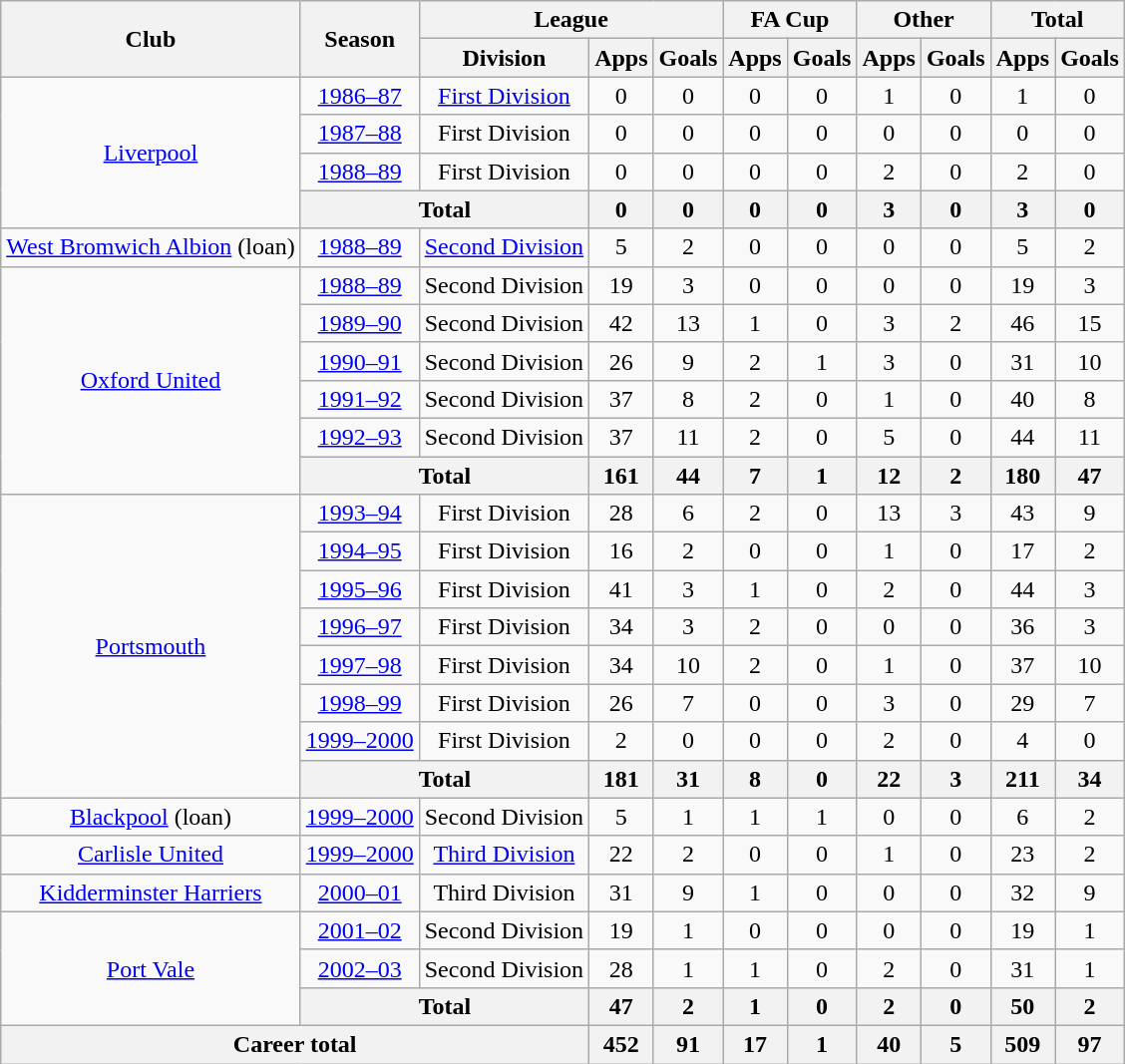<table class="wikitable" style="text-align: center;">
<tr>
<th rowspan="2">Club</th>
<th rowspan="2">Season</th>
<th colspan="3">League</th>
<th colspan="2">FA Cup</th>
<th colspan="2">Other</th>
<th colspan="2">Total</th>
</tr>
<tr>
<th>Division</th>
<th>Apps</th>
<th>Goals</th>
<th>Apps</th>
<th>Goals</th>
<th>Apps</th>
<th>Goals</th>
<th>Apps</th>
<th>Goals</th>
</tr>
<tr>
<td rowspan="4"><a href='#'>Liverpool</a></td>
<td><a href='#'>1986–87</a></td>
<td><a href='#'>First Division</a></td>
<td>0</td>
<td>0</td>
<td>0</td>
<td>0</td>
<td>1</td>
<td>0</td>
<td>1</td>
<td>0</td>
</tr>
<tr>
<td><a href='#'>1987–88</a></td>
<td>First Division</td>
<td>0</td>
<td>0</td>
<td>0</td>
<td>0</td>
<td>0</td>
<td>0</td>
<td>0</td>
<td>0</td>
</tr>
<tr>
<td><a href='#'>1988–89</a></td>
<td>First Division</td>
<td>0</td>
<td>0</td>
<td>0</td>
<td>0</td>
<td>2</td>
<td>0</td>
<td>2</td>
<td>0</td>
</tr>
<tr>
<th colspan="2">Total</th>
<th>0</th>
<th>0</th>
<th>0</th>
<th>0</th>
<th>3</th>
<th>0</th>
<th>3</th>
<th>0</th>
</tr>
<tr>
<td><a href='#'>West Bromwich Albion</a> (loan)</td>
<td><a href='#'>1988–89</a></td>
<td><a href='#'>Second Division</a></td>
<td>5</td>
<td>2</td>
<td>0</td>
<td>0</td>
<td>0</td>
<td>0</td>
<td>5</td>
<td>2</td>
</tr>
<tr>
<td rowspan="6"><a href='#'>Oxford United</a></td>
<td><a href='#'>1988–89</a></td>
<td>Second Division</td>
<td>19</td>
<td>3</td>
<td>0</td>
<td>0</td>
<td>0</td>
<td>0</td>
<td>19</td>
<td>3</td>
</tr>
<tr>
<td><a href='#'>1989–90</a></td>
<td>Second Division</td>
<td>42</td>
<td>13</td>
<td>1</td>
<td>0</td>
<td>3</td>
<td>2</td>
<td>46</td>
<td>15</td>
</tr>
<tr>
<td><a href='#'>1990–91</a></td>
<td>Second Division</td>
<td>26</td>
<td>9</td>
<td>2</td>
<td>1</td>
<td>3</td>
<td>0</td>
<td>31</td>
<td>10</td>
</tr>
<tr>
<td><a href='#'>1991–92</a></td>
<td>Second Division</td>
<td>37</td>
<td>8</td>
<td>2</td>
<td>0</td>
<td>1</td>
<td>0</td>
<td>40</td>
<td>8</td>
</tr>
<tr>
<td><a href='#'>1992–93</a></td>
<td>Second Division</td>
<td>37</td>
<td>11</td>
<td>2</td>
<td>0</td>
<td>5</td>
<td>0</td>
<td>44</td>
<td>11</td>
</tr>
<tr>
<th colspan="2">Total</th>
<th>161</th>
<th>44</th>
<th>7</th>
<th>1</th>
<th>12</th>
<th>2</th>
<th>180</th>
<th>47</th>
</tr>
<tr>
<td rowspan="8"><a href='#'>Portsmouth</a></td>
<td><a href='#'>1993–94</a></td>
<td>First Division</td>
<td>28</td>
<td>6</td>
<td>2</td>
<td>0</td>
<td>13</td>
<td>3</td>
<td>43</td>
<td>9</td>
</tr>
<tr>
<td><a href='#'>1994–95</a></td>
<td>First Division</td>
<td>16</td>
<td>2</td>
<td>0</td>
<td>0</td>
<td>1</td>
<td>0</td>
<td>17</td>
<td>2</td>
</tr>
<tr>
<td><a href='#'>1995–96</a></td>
<td>First Division</td>
<td>41</td>
<td>3</td>
<td>1</td>
<td>0</td>
<td>2</td>
<td>0</td>
<td>44</td>
<td>3</td>
</tr>
<tr>
<td><a href='#'>1996–97</a></td>
<td>First Division</td>
<td>34</td>
<td>3</td>
<td>2</td>
<td>0</td>
<td>0</td>
<td>0</td>
<td>36</td>
<td>3</td>
</tr>
<tr>
<td><a href='#'>1997–98</a></td>
<td>First Division</td>
<td>34</td>
<td>10</td>
<td>2</td>
<td>0</td>
<td>1</td>
<td>0</td>
<td>37</td>
<td>10</td>
</tr>
<tr>
<td><a href='#'>1998–99</a></td>
<td>First Division</td>
<td>26</td>
<td>7</td>
<td>0</td>
<td>0</td>
<td>3</td>
<td>0</td>
<td>29</td>
<td>7</td>
</tr>
<tr>
<td><a href='#'>1999–2000</a></td>
<td>First Division</td>
<td>2</td>
<td>0</td>
<td>0</td>
<td>0</td>
<td>2</td>
<td>0</td>
<td>4</td>
<td>0</td>
</tr>
<tr>
<th colspan="2">Total</th>
<th>181</th>
<th>31</th>
<th>8</th>
<th>0</th>
<th>22</th>
<th>3</th>
<th>211</th>
<th>34</th>
</tr>
<tr>
<td><a href='#'>Blackpool</a> (loan)</td>
<td><a href='#'>1999–2000</a></td>
<td>Second Division</td>
<td>5</td>
<td>1</td>
<td>1</td>
<td>1</td>
<td>0</td>
<td>0</td>
<td>6</td>
<td>2</td>
</tr>
<tr>
<td><a href='#'>Carlisle United</a></td>
<td><a href='#'>1999–2000</a></td>
<td><a href='#'>Third Division</a></td>
<td>22</td>
<td>2</td>
<td>0</td>
<td>0</td>
<td>1</td>
<td>0</td>
<td>23</td>
<td>2</td>
</tr>
<tr>
<td><a href='#'>Kidderminster Harriers</a></td>
<td><a href='#'>2000–01</a></td>
<td>Third Division</td>
<td>31</td>
<td>9</td>
<td>1</td>
<td>0</td>
<td>0</td>
<td>0</td>
<td>32</td>
<td>9</td>
</tr>
<tr>
<td rowspan="3"><a href='#'>Port Vale</a></td>
<td><a href='#'>2001–02</a></td>
<td>Second Division</td>
<td>19</td>
<td>1</td>
<td>0</td>
<td>0</td>
<td>0</td>
<td>0</td>
<td>19</td>
<td>1</td>
</tr>
<tr>
<td><a href='#'>2002–03</a></td>
<td>Second Division</td>
<td>28</td>
<td>1</td>
<td>1</td>
<td>0</td>
<td>2</td>
<td>0</td>
<td>31</td>
<td>1</td>
</tr>
<tr>
<th colspan="2">Total</th>
<th>47</th>
<th>2</th>
<th>1</th>
<th>0</th>
<th>2</th>
<th>0</th>
<th>50</th>
<th>2</th>
</tr>
<tr>
<th colspan="3">Career total</th>
<th>452</th>
<th>91</th>
<th>17</th>
<th>1</th>
<th>40</th>
<th>5</th>
<th>509</th>
<th>97</th>
</tr>
</table>
